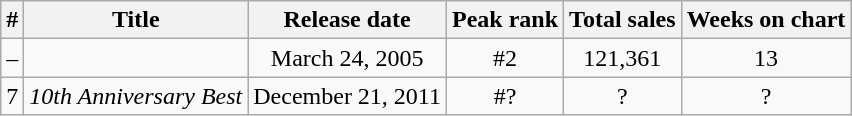<table class="wikitable" style="text-align:center">
<tr>
<th>#</th>
<th>Title</th>
<th>Release date</th>
<th>Peak rank</th>
<th>Total sales</th>
<th>Weeks on chart</th>
</tr>
<tr>
<td>–</td>
<td></td>
<td>March 24, 2005</td>
<td>#2</td>
<td>121,361</td>
<td>13</td>
</tr>
<tr>
<td>7</td>
<td><em>10th Anniversary Best</em></td>
<td>December 21, 2011</td>
<td>#?</td>
<td>?</td>
<td>?</td>
</tr>
</table>
